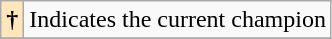<table class="wikitable">
<tr>
<th style="background: #ffe6bd">†</th>
<td>Indicates the current champion</td>
</tr>
<tr>
</tr>
</table>
